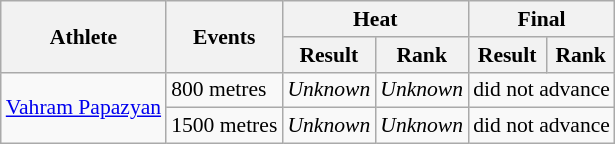<table class=wikitable style="font-size:90%">
<tr>
<th rowspan="2">Athlete</th>
<th rowspan="2">Events</th>
<th colspan="2">Heat</th>
<th colspan="2">Final</th>
</tr>
<tr>
<th>Result</th>
<th>Rank</th>
<th>Result</th>
<th>Rank</th>
</tr>
<tr>
<td rowspan=2><a href='#'>Vahram Papazyan</a></td>
<td>800 metres</td>
<td align="center"><em>Unknown</em></td>
<td align="center"><em>Unknown</em></td>
<td align="center" colspan=2>did not advance</td>
</tr>
<tr>
<td>1500 metres</td>
<td align="center"><em>Unknown</em></td>
<td align="center"><em>Unknown</em></td>
<td align="center" colspan=2>did not advance</td>
</tr>
</table>
